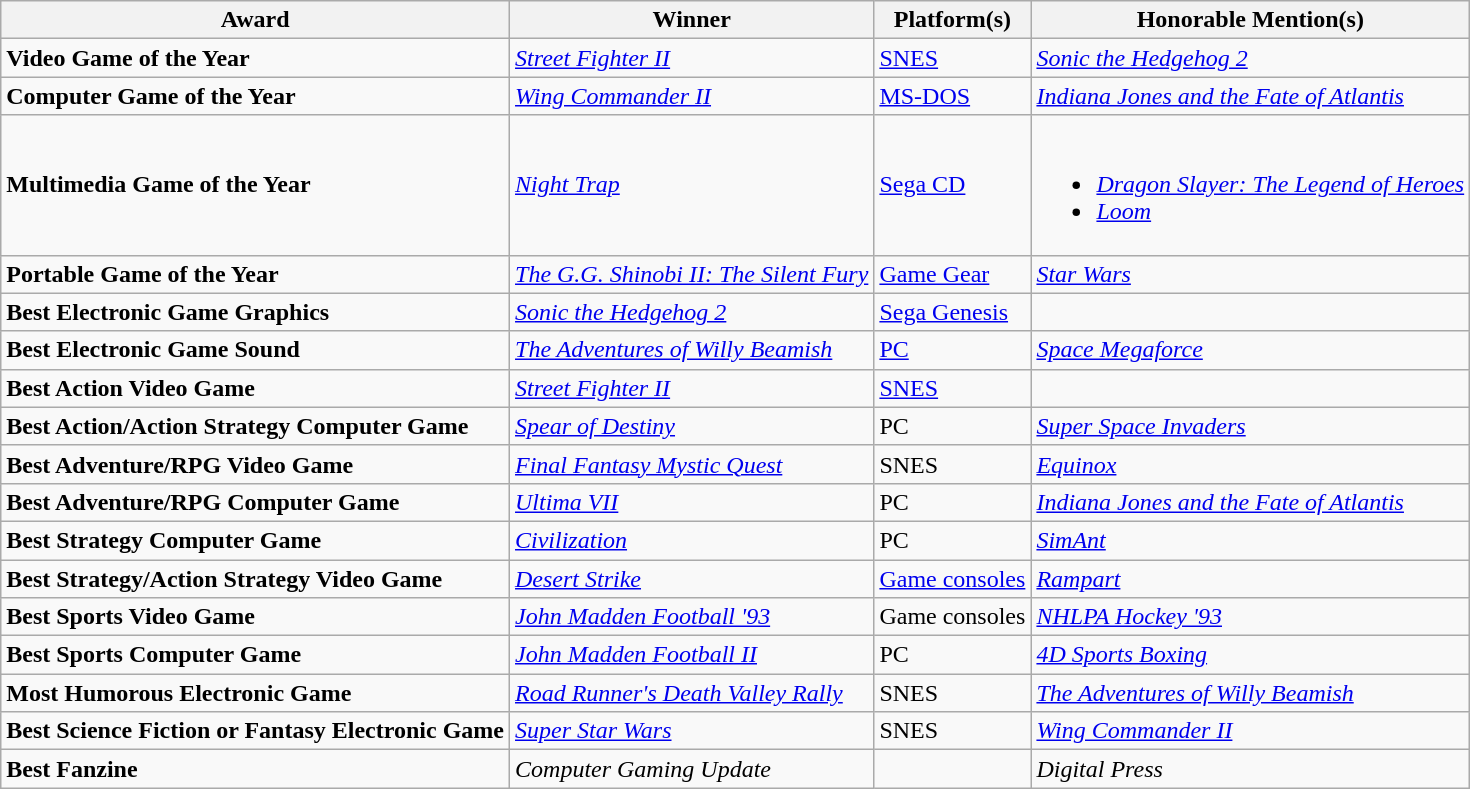<table class="wikitable" border="1">
<tr>
<th>Award</th>
<th>Winner</th>
<th>Platform(s)</th>
<th>Honorable Mention(s)</th>
</tr>
<tr>
<td><strong>Video Game of the Year</strong></td>
<td><em><a href='#'>Street Fighter II</a></em></td>
<td><a href='#'>SNES</a></td>
<td><em><a href='#'>Sonic the Hedgehog 2</a></em></td>
</tr>
<tr>
<td><strong>Computer Game of the Year</strong></td>
<td><em><a href='#'>Wing Commander II</a></em></td>
<td><a href='#'>MS-DOS</a></td>
<td><em><a href='#'>Indiana Jones and the Fate of Atlantis</a></em></td>
</tr>
<tr>
<td><strong>Multimedia Game of the Year</strong></td>
<td><em><a href='#'>Night Trap</a></em></td>
<td><a href='#'>Sega CD</a></td>
<td><br><ul><li><em><a href='#'>Dragon Slayer: The Legend of Heroes</a></em></li><li><em><a href='#'>Loom</a></em></li></ul></td>
</tr>
<tr>
<td><strong>Portable Game of the Year</strong></td>
<td><em><a href='#'>The G.G. Shinobi II: The Silent Fury</a></em></td>
<td><a href='#'>Game Gear</a></td>
<td><em><a href='#'>Star Wars</a></em></td>
</tr>
<tr>
<td><strong>Best Electronic Game Graphics</strong></td>
<td><em><a href='#'>Sonic the Hedgehog 2</a></em></td>
<td><a href='#'>Sega Genesis</a></td>
<td></td>
</tr>
<tr>
<td><strong>Best Electronic Game Sound</strong></td>
<td><em><a href='#'>The Adventures of Willy Beamish</a></em></td>
<td><a href='#'>PC</a></td>
<td><em><a href='#'>Space Megaforce</a></em></td>
</tr>
<tr>
<td><strong>Best Action Video Game</strong></td>
<td><em><a href='#'>Street Fighter II</a></em></td>
<td><a href='#'>SNES</a></td>
<td></td>
</tr>
<tr>
<td><strong>Best Action/Action Strategy Computer Game</strong></td>
<td><em><a href='#'>Spear of Destiny</a></em></td>
<td>PC</td>
<td><em><a href='#'>Super Space Invaders</a></em></td>
</tr>
<tr>
<td><strong>Best Adventure/RPG Video Game</strong></td>
<td><em><a href='#'>Final Fantasy Mystic Quest</a></em></td>
<td>SNES</td>
<td><em><a href='#'>Equinox</a></em></td>
</tr>
<tr>
<td><strong>Best Adventure/RPG Computer Game</strong></td>
<td><em><a href='#'>Ultima VII</a></em></td>
<td>PC</td>
<td><em><a href='#'>Indiana Jones and the Fate of Atlantis</a></em></td>
</tr>
<tr>
<td><strong>Best Strategy Computer Game</strong></td>
<td><a href='#'><em>Civilization</em></a></td>
<td>PC</td>
<td><em><a href='#'>SimAnt</a></em></td>
</tr>
<tr>
<td><strong>Best Strategy/Action Strategy Video Game</strong></td>
<td><em><a href='#'>Desert Strike</a></em></td>
<td><a href='#'>Game consoles</a></td>
<td><a href='#'><em>Rampart</em></a></td>
</tr>
<tr>
<td><strong>Best Sports Video Game</strong></td>
<td><em><a href='#'>John Madden Football '93</a></em></td>
<td>Game consoles</td>
<td><em><a href='#'>NHLPA Hockey '93</a></em></td>
</tr>
<tr>
<td><strong>Best Sports Computer Game</strong></td>
<td><em><a href='#'>John Madden Football II</a></em></td>
<td>PC</td>
<td><em><a href='#'>4D Sports Boxing</a></em></td>
</tr>
<tr>
<td><strong>Most Humorous Electronic Game</strong></td>
<td><em><a href='#'>Road Runner's Death Valley Rally</a></em></td>
<td>SNES</td>
<td><em><a href='#'>The Adventures of Willy Beamish</a></em></td>
</tr>
<tr>
<td><strong>Best Science Fiction or Fantasy Electronic Game</strong></td>
<td><em><a href='#'>Super Star Wars</a></em></td>
<td>SNES</td>
<td><em><a href='#'>Wing Commander II</a></em></td>
</tr>
<tr>
<td><strong>Best Fanzine</strong></td>
<td><em>Computer Gaming Update</em></td>
<td></td>
<td><em>Digital Press</em></td>
</tr>
</table>
